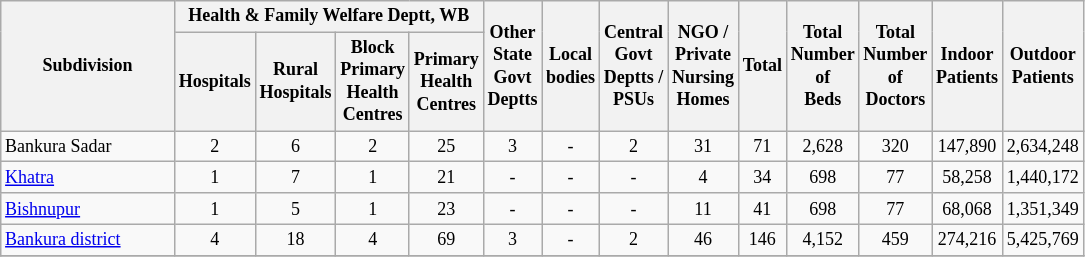<table class="wikitable" style="text-align:center;font-size: 9pt">
<tr>
<th width="110" rowspan="2">Subdivision</th>
<th width="160" colspan="4" rowspan="1">Health & Family Welfare Deptt, WB</th>
<th widthspan="110" rowspan="2">Other<br>State<br>Govt<br>Deptts</th>
<th widthspan="110" rowspan="2">Local<br>bodies</th>
<th widthspan="110" rowspan="2">Central<br>Govt<br>Deptts /<br>PSUs</th>
<th widthspan="110" rowspan="2">NGO /<br>Private<br>Nursing<br>Homes</th>
<th widthspan="110" rowspan="2">Total</th>
<th widthspan="110" rowspan="2">Total<br>Number<br>of<br>Beds</th>
<th widthspan="110" rowspan="2">Total<br>Number<br>of<br>Doctors</th>
<th widthspan="130" rowspan="2">Indoor<br>Patients</th>
<th widthspan="130" rowspan="2">Outdoor<br>Patients</th>
</tr>
<tr>
<th width="40">Hospitals<br></th>
<th width="40">Rural<br>Hospitals<br></th>
<th width="40">Block<br>Primary<br>Health<br>Centres<br></th>
<th width="40">Primary<br>Health<br>Centres<br></th>
</tr>
<tr>
<td align=left>Bankura Sadar</td>
<td align="center">2</td>
<td align="center">6</td>
<td align="center">2</td>
<td align="center">25</td>
<td align="center">3</td>
<td align="center">-</td>
<td align="center">2</td>
<td align="center">31</td>
<td align="center">71</td>
<td align="center">2,628</td>
<td align="center">320</td>
<td align="center">147,890</td>
<td align="center">2,634,248</td>
</tr>
<tr>
<td align=left><a href='#'>Khatra</a></td>
<td align="center">1</td>
<td align="center">7</td>
<td align="center">1</td>
<td align="center">21</td>
<td align="center">-</td>
<td align="center">-</td>
<td align="center">-</td>
<td align="center">4</td>
<td align="center">34</td>
<td align="center">698</td>
<td align="center">77</td>
<td align="center">58,258</td>
<td align="center">1,440,172</td>
</tr>
<tr>
<td align=left><a href='#'>Bishnupur</a></td>
<td align="center">1</td>
<td align="center">5</td>
<td align="center">1</td>
<td align="center">23</td>
<td align="center">-</td>
<td align="center">-</td>
<td align="center">-</td>
<td align="center">11</td>
<td align="center">41</td>
<td align="center">698</td>
<td align="center">77</td>
<td align="center">68,068</td>
<td align="center">1,351,349</td>
</tr>
<tr>
<td align=left><a href='#'>Bankura district</a></td>
<td align="center">4</td>
<td align="center">18</td>
<td align="center">4</td>
<td align="center">69</td>
<td align="center">3</td>
<td align="center">-</td>
<td align="center">2</td>
<td align="center">46</td>
<td align="center">146</td>
<td align="center">4,152</td>
<td align="center">459</td>
<td align="center">274,216</td>
<td align="center">5,425,769</td>
</tr>
<tr>
</tr>
</table>
